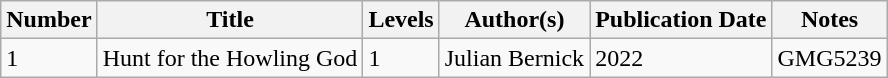<table class="wikitable sortable">
<tr>
<th>Number</th>
<th>Title</th>
<th>Levels</th>
<th>Author(s)</th>
<th>Publication Date</th>
<th>Notes</th>
</tr>
<tr>
<td>1</td>
<td>Hunt for the Howling God</td>
<td>1</td>
<td>Julian Bernick</td>
<td>2022</td>
<td>GMG5239</td>
</tr>
</table>
